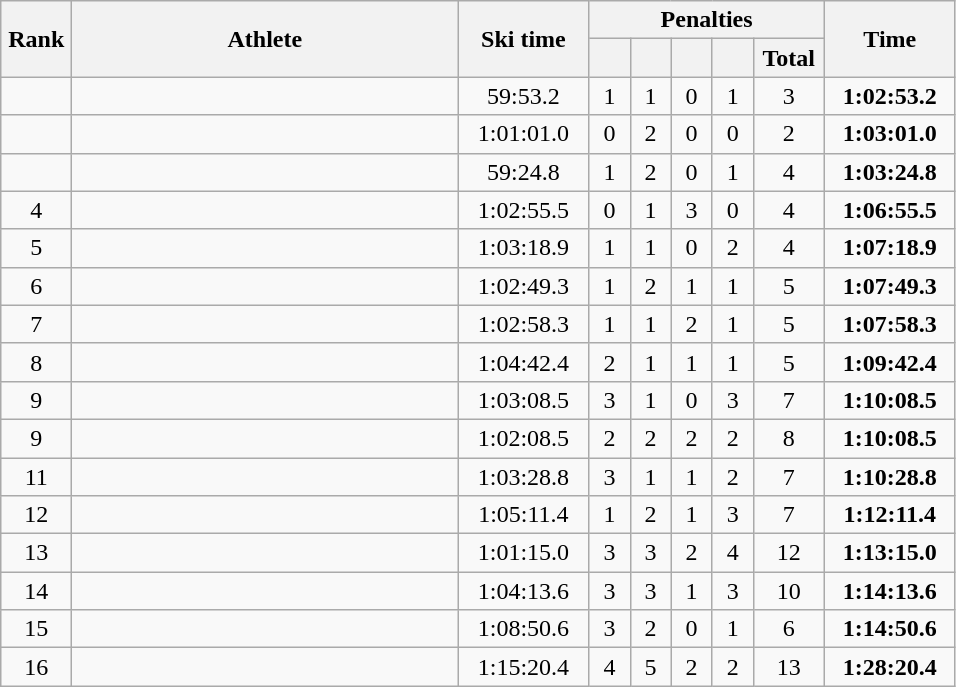<table class=wikitable style="text-align:center">
<tr>
<th rowspan=2 width=40>Rank</th>
<th rowspan=2 width=250>Athlete</th>
<th rowspan=2 width=80>Ski time</th>
<th colspan=5>Penalties</th>
<th rowspan=2 width=80>Time</th>
</tr>
<tr>
<th width=20></th>
<th width=20></th>
<th width=20></th>
<th width=20></th>
<th width=40>Total</th>
</tr>
<tr>
<td></td>
<td align=left></td>
<td>59:53.2</td>
<td>1</td>
<td>1</td>
<td>0</td>
<td>1</td>
<td>3</td>
<td><strong>1:02:53.2</strong></td>
</tr>
<tr>
<td></td>
<td align=left></td>
<td>1:01:01.0</td>
<td>0</td>
<td>2</td>
<td>0</td>
<td>0</td>
<td>2</td>
<td><strong>1:03:01.0</strong></td>
</tr>
<tr>
<td></td>
<td align=left></td>
<td>59:24.8</td>
<td>1</td>
<td>2</td>
<td>0</td>
<td>1</td>
<td>4</td>
<td><strong>1:03:24.8</strong></td>
</tr>
<tr>
<td>4</td>
<td align=left></td>
<td>1:02:55.5</td>
<td>0</td>
<td>1</td>
<td>3</td>
<td>0</td>
<td>4</td>
<td><strong>1:06:55.5</strong></td>
</tr>
<tr>
<td>5</td>
<td align=left></td>
<td>1:03:18.9</td>
<td>1</td>
<td>1</td>
<td>0</td>
<td>2</td>
<td>4</td>
<td><strong>1:07:18.9</strong></td>
</tr>
<tr>
<td>6</td>
<td align=left></td>
<td>1:02:49.3</td>
<td>1</td>
<td>2</td>
<td>1</td>
<td>1</td>
<td>5</td>
<td><strong>1:07:49.3</strong></td>
</tr>
<tr>
<td>7</td>
<td align=left></td>
<td>1:02:58.3</td>
<td>1</td>
<td>1</td>
<td>2</td>
<td>1</td>
<td>5</td>
<td><strong>1:07:58.3</strong></td>
</tr>
<tr>
<td>8</td>
<td align=left></td>
<td>1:04:42.4</td>
<td>2</td>
<td>1</td>
<td>1</td>
<td>1</td>
<td>5</td>
<td><strong>1:09:42.4</strong></td>
</tr>
<tr>
<td>9</td>
<td align=left></td>
<td>1:03:08.5</td>
<td>3</td>
<td>1</td>
<td>0</td>
<td>3</td>
<td>7</td>
<td><strong>1:10:08.5</strong></td>
</tr>
<tr>
<td>9</td>
<td align=left></td>
<td>1:02:08.5</td>
<td>2</td>
<td>2</td>
<td>2</td>
<td>2</td>
<td>8</td>
<td><strong>1:10:08.5</strong></td>
</tr>
<tr>
<td>11</td>
<td align=left></td>
<td>1:03:28.8</td>
<td>3</td>
<td>1</td>
<td>1</td>
<td>2</td>
<td>7</td>
<td><strong>1:10:28.8</strong></td>
</tr>
<tr>
<td>12</td>
<td align=left></td>
<td>1:05:11.4</td>
<td>1</td>
<td>2</td>
<td>1</td>
<td>3</td>
<td>7</td>
<td><strong>1:12:11.4</strong></td>
</tr>
<tr>
<td>13</td>
<td align=left></td>
<td>1:01:15.0</td>
<td>3</td>
<td>3</td>
<td>2</td>
<td>4</td>
<td>12</td>
<td><strong>1:13:15.0</strong></td>
</tr>
<tr>
<td>14</td>
<td align=left></td>
<td>1:04:13.6</td>
<td>3</td>
<td>3</td>
<td>1</td>
<td>3</td>
<td>10</td>
<td><strong>1:14:13.6</strong></td>
</tr>
<tr>
<td>15</td>
<td align=left></td>
<td>1:08:50.6</td>
<td>3</td>
<td>2</td>
<td>0</td>
<td>1</td>
<td>6</td>
<td><strong>1:14:50.6</strong></td>
</tr>
<tr>
<td>16</td>
<td align=left></td>
<td>1:15:20.4</td>
<td>4</td>
<td>5</td>
<td>2</td>
<td>2</td>
<td>13</td>
<td><strong>1:28:20.4</strong></td>
</tr>
</table>
